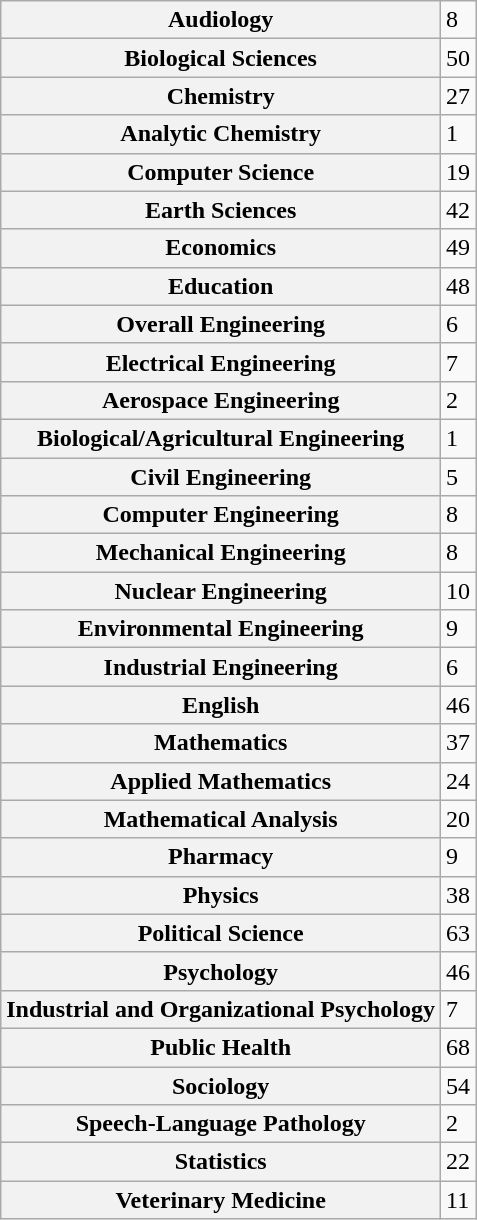<table class="wikitable floatright plainrowheaders">
<tr>
<th scope="row">Audiology</th>
<td>8</td>
</tr>
<tr>
<th scope="row">Biological Sciences</th>
<td>50</td>
</tr>
<tr>
<th scope="row">Chemistry</th>
<td>27</td>
</tr>
<tr>
<th scope="row">Analytic Chemistry</th>
<td>1</td>
</tr>
<tr>
<th scope="row">Computer Science</th>
<td>19</td>
</tr>
<tr>
<th scope="row">Earth Sciences</th>
<td>42</td>
</tr>
<tr>
<th scope="row">Economics</th>
<td>49</td>
</tr>
<tr>
<th scope="row">Education</th>
<td>48</td>
</tr>
<tr>
<th scope="row">Overall Engineering</th>
<td>6</td>
</tr>
<tr>
<th scope="row">Electrical Engineering</th>
<td>7</td>
</tr>
<tr>
<th scope="row">Aerospace Engineering</th>
<td>2</td>
</tr>
<tr>
<th scope="row">Biological/Agricultural Engineering</th>
<td>1</td>
</tr>
<tr>
<th scope="row">Civil Engineering</th>
<td>5</td>
</tr>
<tr>
<th scope="row">Computer Engineering</th>
<td>8</td>
</tr>
<tr>
<th scope="row">Mechanical Engineering</th>
<td>8</td>
</tr>
<tr>
<th scope="row">Nuclear Engineering</th>
<td>10</td>
</tr>
<tr>
<th scope="row">Environmental Engineering</th>
<td>9</td>
</tr>
<tr>
<th scope="row">Industrial Engineering</th>
<td>6</td>
</tr>
<tr>
<th scope="row">English</th>
<td>46</td>
</tr>
<tr>
<th scope="row">Mathematics</th>
<td>37</td>
</tr>
<tr>
<th scope="row">Applied Mathematics</th>
<td>24</td>
</tr>
<tr>
<th scope="row">Mathematical Analysis</th>
<td>20</td>
</tr>
<tr>
<th scope="row">Pharmacy</th>
<td>9</td>
</tr>
<tr>
<th scope="row">Physics</th>
<td>38</td>
</tr>
<tr>
<th scope="row">Political Science</th>
<td>63</td>
</tr>
<tr>
<th scope="row">Psychology</th>
<td>46</td>
</tr>
<tr>
<th scope="row">Industrial and Organizational Psychology</th>
<td>7</td>
</tr>
<tr>
<th scope="row">Public Health</th>
<td>68</td>
</tr>
<tr>
<th scope="row">Sociology</th>
<td>54</td>
</tr>
<tr>
<th scope="row">Speech-Language Pathology</th>
<td>2</td>
</tr>
<tr>
<th scope="row">Statistics</th>
<td>22</td>
</tr>
<tr>
<th scope="row">Veterinary Medicine</th>
<td>11</td>
</tr>
</table>
